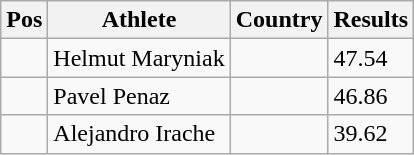<table class="wikitable">
<tr>
<th>Pos</th>
<th>Athlete</th>
<th>Country</th>
<th>Results</th>
</tr>
<tr>
<td align="center"></td>
<td>Helmut Maryniak</td>
<td></td>
<td>47.54</td>
</tr>
<tr>
<td align="center"></td>
<td>Pavel Penaz</td>
<td></td>
<td>46.86</td>
</tr>
<tr>
<td align="center"></td>
<td>Alejandro Irache</td>
<td></td>
<td>39.62</td>
</tr>
</table>
